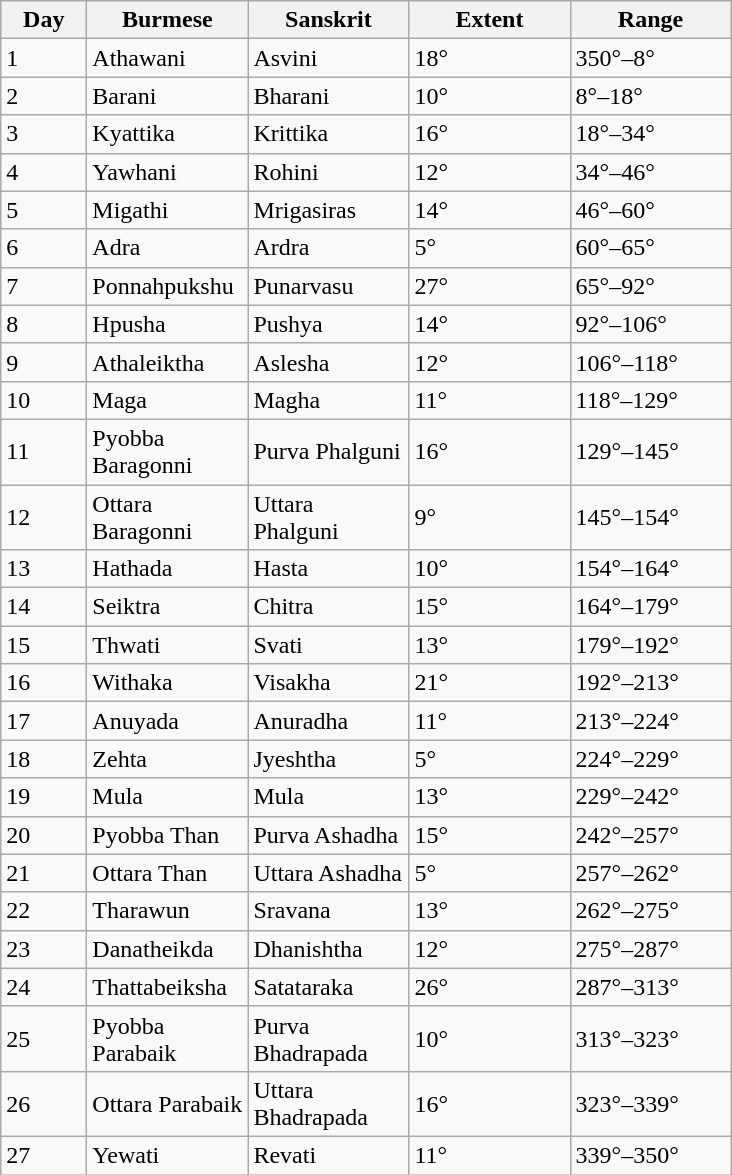<table class="wikitable">
<tr>
<th width="50">Day</th>
<th width="100">Burmese</th>
<th width="100">Sanskrit</th>
<th width="100">Extent</th>
<th width="100">Range</th>
</tr>
<tr>
<td>1</td>
<td>Athawani <br> </td>
<td>Asvini</td>
<td>18°</td>
<td>350°–8°</td>
</tr>
<tr>
<td>2</td>
<td>Barani <br> </td>
<td>Bharani</td>
<td>10°</td>
<td>8°–18°</td>
</tr>
<tr>
<td>3</td>
<td>Kyattika <br> </td>
<td>Krittika</td>
<td>16°</td>
<td>18°–34°</td>
</tr>
<tr>
<td>4</td>
<td>Yawhani <br> </td>
<td>Rohini</td>
<td>12°</td>
<td>34°–46°</td>
</tr>
<tr>
<td>5</td>
<td>Migathi <br> </td>
<td>Mrigasiras</td>
<td>14°</td>
<td>46°–60°</td>
</tr>
<tr>
<td>6</td>
<td>Adra <br> </td>
<td>Ardra</td>
<td>5°</td>
<td>60°–65°</td>
</tr>
<tr>
<td>7</td>
<td>Ponnahpukshu <br> </td>
<td>Punarvasu</td>
<td>27°</td>
<td>65°–92°</td>
</tr>
<tr>
<td>8</td>
<td>Hpusha <br> </td>
<td>Pushya</td>
<td>14°</td>
<td>92°–106°</td>
</tr>
<tr>
<td>9</td>
<td>Athaleiktha <br> </td>
<td>Aslesha</td>
<td>12°</td>
<td>106°–118°</td>
</tr>
<tr>
<td>10</td>
<td>Maga <br> </td>
<td>Magha</td>
<td>11°</td>
<td>118°–129°</td>
</tr>
<tr>
<td>11</td>
<td>Pyobba Baragonni <br> </td>
<td>Purva Phalguni</td>
<td>16°</td>
<td>129°–145°</td>
</tr>
<tr>
<td>12</td>
<td>Ottara Baragonni  <br> </td>
<td>Uttara Phalguni</td>
<td>9°</td>
<td>145°–154°</td>
</tr>
<tr>
<td>13</td>
<td>Hathada <br> </td>
<td>Hasta</td>
<td>10°</td>
<td>154°–164°</td>
</tr>
<tr>
<td>14</td>
<td>Seiktra <br> </td>
<td>Chitra</td>
<td>15°</td>
<td>164°–179°</td>
</tr>
<tr>
<td>15</td>
<td>Thwati <br> </td>
<td>Svati</td>
<td>13°</td>
<td>179°–192°</td>
</tr>
<tr>
<td>16</td>
<td>Withaka <br> </td>
<td>Visakha</td>
<td>21°</td>
<td>192°–213°</td>
</tr>
<tr>
<td>17</td>
<td>Anuyada <br> </td>
<td>Anuradha</td>
<td>11°</td>
<td>213°–224°</td>
</tr>
<tr>
<td>18</td>
<td>Zehta <br> </td>
<td>Jyeshtha</td>
<td>5°</td>
<td>224°–229°</td>
</tr>
<tr>
<td>19</td>
<td>Mula <br> </td>
<td>Mula</td>
<td>13°</td>
<td>229°–242°</td>
</tr>
<tr>
<td>20</td>
<td>Pyobba Than <br> </td>
<td>Purva Ashadha</td>
<td>15°</td>
<td>242°–257°</td>
</tr>
<tr>
<td>21</td>
<td>Ottara Than <br> </td>
<td>Uttara Ashadha</td>
<td>5°</td>
<td>257°–262°</td>
</tr>
<tr>
<td>22</td>
<td>Tharawun <br> </td>
<td>Sravana</td>
<td>13°</td>
<td>262°–275°</td>
</tr>
<tr>
<td>23</td>
<td>Danatheikda <br> </td>
<td>Dhanishtha</td>
<td>12°</td>
<td>275°–287°</td>
</tr>
<tr>
<td>24</td>
<td>Thattabeiksha <br> </td>
<td>Satataraka</td>
<td>26°</td>
<td>287°–313°</td>
</tr>
<tr>
<td>25</td>
<td>Pyobba Parabaik <br> </td>
<td>Purva Bhadrapada</td>
<td>10°</td>
<td>313°–323°</td>
</tr>
<tr>
<td>26</td>
<td>Ottara Parabaik <br> </td>
<td>Uttara Bhadrapada</td>
<td>16°</td>
<td>323°–339°</td>
</tr>
<tr>
<td>27</td>
<td>Yewati <br> </td>
<td>Revati</td>
<td>11°</td>
<td>339°–350°</td>
</tr>
</table>
